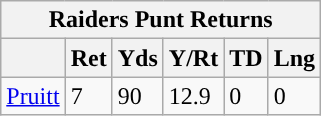<table class="wikitable">
<tr>
<th colspan="6">Raiders Punt Returns</th>
</tr>
<tr>
<th></th>
<th>Ret</th>
<th>Yds</th>
<th>Y/Rt</th>
<th>TD</th>
<th>Lng</th>
</tr>
<tr>
<td><a href='#'>Pruitt</a></td>
<td>7</td>
<td>90</td>
<td>12.9</td>
<td>0</td>
<td>0</td>
</tr>
</table>
